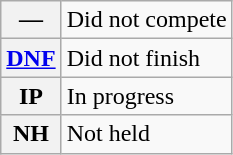<table class="wikitable">
<tr>
<th scope="row">—</th>
<td>Did not compete</td>
</tr>
<tr>
<th scope="row"><a href='#'>DNF</a></th>
<td>Did not finish</td>
</tr>
<tr>
<th scope="row">IP</th>
<td>In progress</td>
</tr>
<tr>
<th scope="row">NH</th>
<td>Not held</td>
</tr>
</table>
